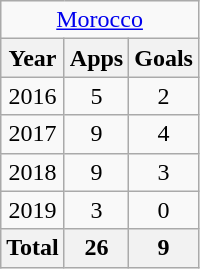<table class="wikitable" style="text-align:center">
<tr>
<td colspan="3"><a href='#'>Morocco</a></td>
</tr>
<tr>
<th>Year</th>
<th>Apps</th>
<th>Goals</th>
</tr>
<tr>
<td>2016</td>
<td>5</td>
<td>2</td>
</tr>
<tr>
<td>2017</td>
<td>9</td>
<td>4</td>
</tr>
<tr>
<td>2018</td>
<td>9</td>
<td>3</td>
</tr>
<tr>
<td>2019</td>
<td>3</td>
<td>0</td>
</tr>
<tr>
<th>Total</th>
<th>26</th>
<th>9</th>
</tr>
</table>
